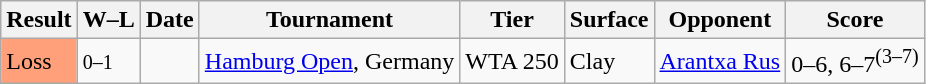<table class="wikitable sortable">
<tr>
<th>Result</th>
<th class="unsortable">W–L</th>
<th>Date</th>
<th>Tournament</th>
<th>Tier</th>
<th>Surface</th>
<th>Opponent</th>
<th class="unsortable">Score</th>
</tr>
<tr>
<td style="background:#ffa07a;">Loss</td>
<td><small>0–1</small></td>
<td><a href='#'></a></td>
<td><a href='#'>Hamburg Open</a>, Germany</td>
<td>WTA 250</td>
<td>Clay</td>
<td> <a href='#'>Arantxa Rus</a></td>
<td>0–6, 6–7<sup>(3–7)</sup></td>
</tr>
</table>
